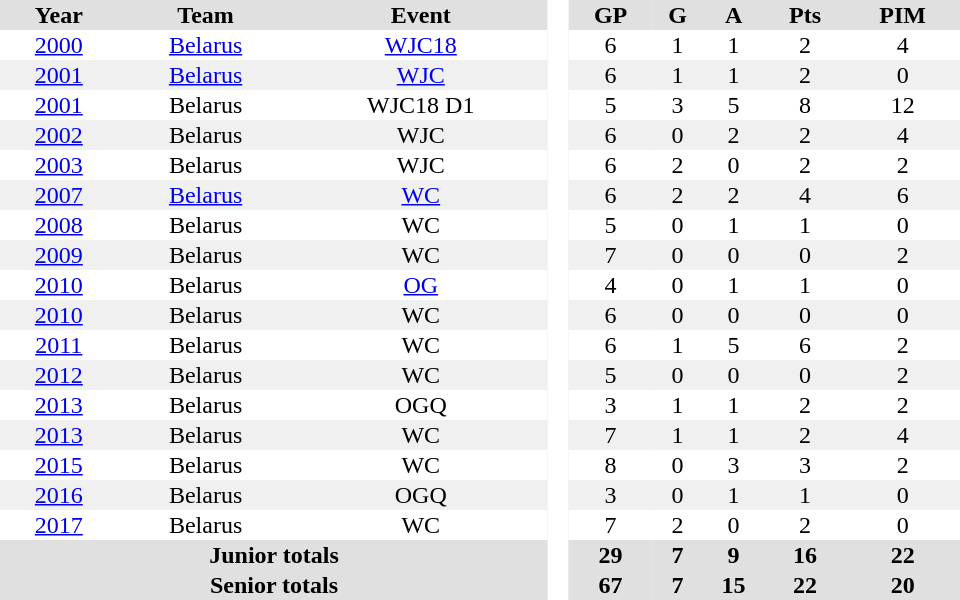<table border="0" cellpadding="1" cellspacing="0" style="text-align:center; width:40em">
<tr ALIGN="center" bgcolor="#e0e0e0">
<th>Year</th>
<th>Team</th>
<th>Event</th>
<th ALIGN="center" rowspan="99" bgcolor="#ffffff"> </th>
<th>GP</th>
<th>G</th>
<th>A</th>
<th>Pts</th>
<th>PIM</th>
</tr>
<tr>
<td><a href='#'>2000</a></td>
<td><a href='#'>Belarus</a></td>
<td><a href='#'>WJC18</a></td>
<td>6</td>
<td>1</td>
<td>1</td>
<td>2</td>
<td>4</td>
</tr>
<tr bgcolor="#f0f0f0">
<td><a href='#'>2001</a></td>
<td><a href='#'>Belarus</a></td>
<td><a href='#'>WJC</a></td>
<td>6</td>
<td>1</td>
<td>1</td>
<td>2</td>
<td>0</td>
</tr>
<tr>
<td><a href='#'>2001</a></td>
<td>Belarus</td>
<td>WJC18 D1</td>
<td>5</td>
<td>3</td>
<td>5</td>
<td>8</td>
<td>12</td>
</tr>
<tr bgcolor="#f0f0f0">
<td><a href='#'>2002</a></td>
<td>Belarus</td>
<td>WJC</td>
<td>6</td>
<td>0</td>
<td>2</td>
<td>2</td>
<td>4</td>
</tr>
<tr>
<td><a href='#'>2003</a></td>
<td>Belarus</td>
<td>WJC</td>
<td>6</td>
<td>2</td>
<td>0</td>
<td>2</td>
<td>2</td>
</tr>
<tr bgcolor="#f0f0f0">
<td><a href='#'>2007</a></td>
<td><a href='#'>Belarus</a></td>
<td><a href='#'>WC</a></td>
<td>6</td>
<td>2</td>
<td>2</td>
<td>4</td>
<td>6</td>
</tr>
<tr>
<td><a href='#'>2008</a></td>
<td>Belarus</td>
<td>WC</td>
<td>5</td>
<td>0</td>
<td>1</td>
<td>1</td>
<td>0</td>
</tr>
<tr bgcolor="#f0f0f0">
<td><a href='#'>2009</a></td>
<td>Belarus</td>
<td>WC</td>
<td>7</td>
<td>0</td>
<td>0</td>
<td>0</td>
<td>2</td>
</tr>
<tr>
<td><a href='#'>2010</a></td>
<td>Belarus</td>
<td><a href='#'>OG</a></td>
<td>4</td>
<td>0</td>
<td>1</td>
<td>1</td>
<td>0</td>
</tr>
<tr bgcolor="#f0f0f0">
<td><a href='#'>2010</a></td>
<td>Belarus</td>
<td>WC</td>
<td>6</td>
<td>0</td>
<td>0</td>
<td>0</td>
<td>0</td>
</tr>
<tr>
<td><a href='#'>2011</a></td>
<td>Belarus</td>
<td>WC</td>
<td>6</td>
<td>1</td>
<td>5</td>
<td>6</td>
<td>2</td>
</tr>
<tr bgcolor="#f0f0f0">
<td><a href='#'>2012</a></td>
<td>Belarus</td>
<td>WC</td>
<td>5</td>
<td>0</td>
<td>0</td>
<td>0</td>
<td>2</td>
</tr>
<tr>
<td><a href='#'>2013</a></td>
<td>Belarus</td>
<td>OGQ</td>
<td>3</td>
<td>1</td>
<td>1</td>
<td>2</td>
<td>2</td>
</tr>
<tr bgcolor="#f0f0f0">
<td><a href='#'>2013</a></td>
<td>Belarus</td>
<td>WC</td>
<td>7</td>
<td>1</td>
<td>1</td>
<td>2</td>
<td>4</td>
</tr>
<tr>
<td><a href='#'>2015</a></td>
<td>Belarus</td>
<td>WC</td>
<td>8</td>
<td>0</td>
<td>3</td>
<td>3</td>
<td>2</td>
</tr>
<tr bgcolor="#f0f0f0">
<td><a href='#'>2016</a></td>
<td>Belarus</td>
<td>OGQ</td>
<td>3</td>
<td>0</td>
<td>1</td>
<td>1</td>
<td>0</td>
</tr>
<tr>
<td><a href='#'>2017</a></td>
<td>Belarus</td>
<td>WC</td>
<td>7</td>
<td>2</td>
<td>0</td>
<td>2</td>
<td>0</td>
</tr>
<tr bgcolor="#e0e0e0">
<th colspan="3">Junior totals</th>
<th>29</th>
<th>7</th>
<th>9</th>
<th>16</th>
<th>22</th>
</tr>
<tr bgcolor="#e0e0e0">
<th colspan="3">Senior totals</th>
<th>67</th>
<th>7</th>
<th>15</th>
<th>22</th>
<th>20</th>
</tr>
</table>
